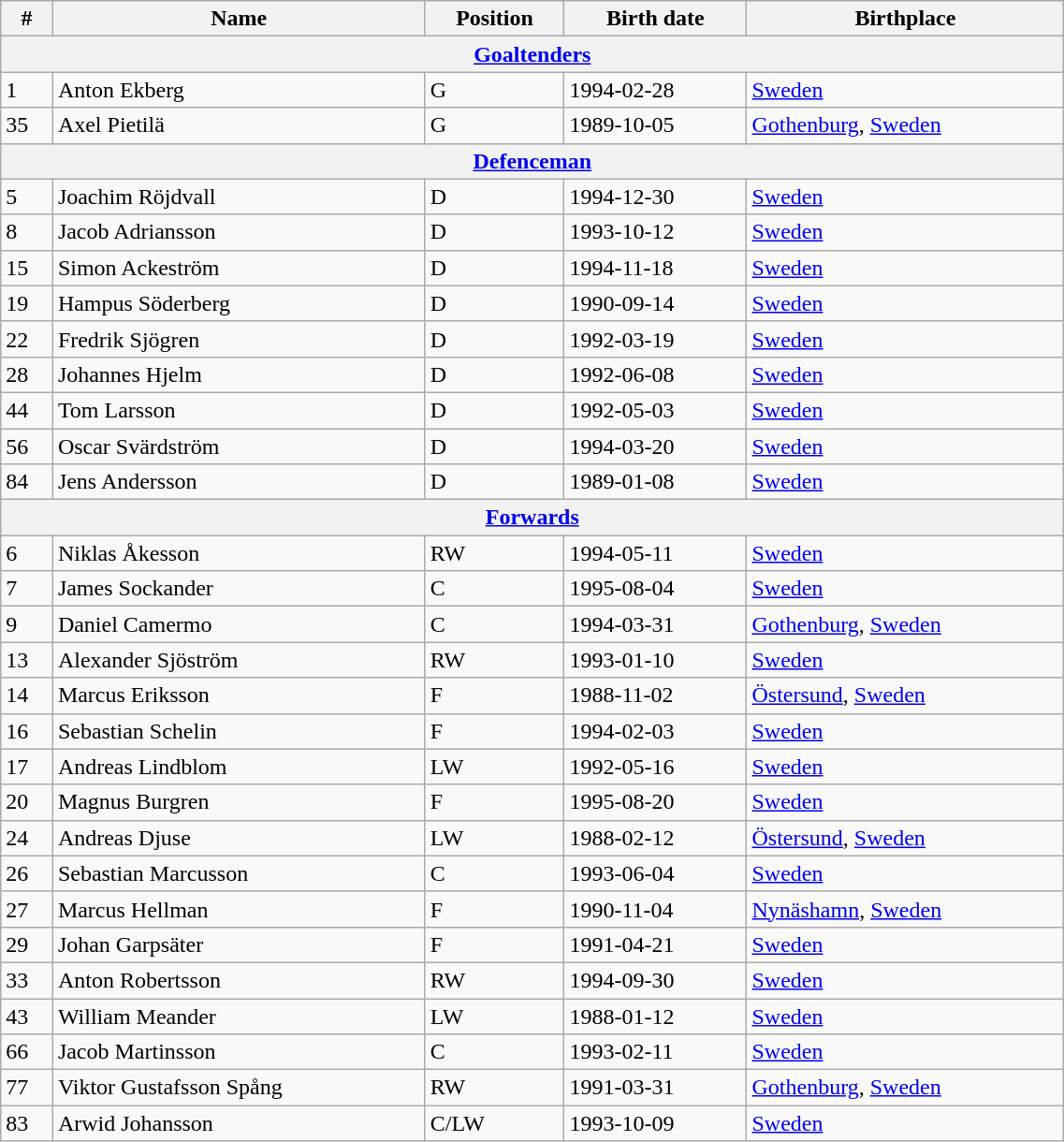<table class="wikitable" width="60%">
<tr>
<th>#</th>
<th>Name</th>
<th>Position</th>
<th>Birth date</th>
<th>Birthplace</th>
</tr>
<tr>
<th colspan="5"><a href='#'>Goaltenders</a></th>
</tr>
<tr>
<td>1</td>
<td>Anton Ekberg</td>
<td>G</td>
<td>1994-02-28</td>
<td><a href='#'>Sweden</a></td>
</tr>
<tr>
<td>35</td>
<td>Axel Pietilä</td>
<td>G</td>
<td>1989-10-05</td>
<td><a href='#'>Gothenburg</a>, <a href='#'>Sweden</a></td>
</tr>
<tr>
<th colspan="5"><a href='#'>Defenceman</a></th>
</tr>
<tr>
<td>5</td>
<td>Joachim Röjdvall</td>
<td>D</td>
<td>1994-12-30</td>
<td><a href='#'>Sweden</a></td>
</tr>
<tr>
<td>8</td>
<td>Jacob Adriansson</td>
<td>D</td>
<td>1993-10-12</td>
<td><a href='#'>Sweden</a></td>
</tr>
<tr>
<td>15</td>
<td>Simon Ackeström</td>
<td>D</td>
<td>1994-11-18</td>
<td><a href='#'>Sweden</a></td>
</tr>
<tr>
<td>19</td>
<td>Hampus Söderberg</td>
<td>D</td>
<td>1990-09-14</td>
<td><a href='#'>Sweden</a></td>
</tr>
<tr>
<td>22</td>
<td>Fredrik Sjögren</td>
<td>D</td>
<td>1992-03-19</td>
<td><a href='#'>Sweden</a></td>
</tr>
<tr>
<td>28</td>
<td>Johannes Hjelm</td>
<td>D</td>
<td>1992-06-08</td>
<td><a href='#'>Sweden</a></td>
</tr>
<tr>
<td>44</td>
<td>Tom Larsson</td>
<td>D</td>
<td>1992-05-03</td>
<td><a href='#'>Sweden</a></td>
</tr>
<tr>
<td>56</td>
<td>Oscar Svärdström</td>
<td>D</td>
<td>1994-03-20</td>
<td><a href='#'>Sweden</a></td>
</tr>
<tr>
<td>84</td>
<td>Jens Andersson</td>
<td>D</td>
<td>1989-01-08</td>
<td><a href='#'>Sweden</a></td>
</tr>
<tr>
<th colspan="5"><a href='#'>Forwards</a></th>
</tr>
<tr>
<td>6</td>
<td>Niklas Åkesson</td>
<td>RW</td>
<td>1994-05-11</td>
<td><a href='#'>Sweden</a></td>
</tr>
<tr>
<td>7</td>
<td>James Sockander</td>
<td>C</td>
<td>1995-08-04</td>
<td><a href='#'>Sweden</a></td>
</tr>
<tr>
<td>9</td>
<td>Daniel Camermo</td>
<td>C</td>
<td>1994-03-31</td>
<td><a href='#'>Gothenburg</a>, <a href='#'>Sweden</a></td>
</tr>
<tr>
<td>13</td>
<td>Alexander Sjöström</td>
<td>RW</td>
<td>1993-01-10</td>
<td><a href='#'>Sweden</a></td>
</tr>
<tr>
<td>14</td>
<td>Marcus Eriksson</td>
<td>F</td>
<td>1988-11-02</td>
<td><a href='#'>Östersund</a>, <a href='#'>Sweden</a></td>
</tr>
<tr>
<td>16</td>
<td>Sebastian Schelin</td>
<td>F</td>
<td>1994-02-03</td>
<td><a href='#'>Sweden</a></td>
</tr>
<tr>
<td>17</td>
<td>Andreas Lindblom</td>
<td>LW</td>
<td>1992-05-16</td>
<td><a href='#'>Sweden</a></td>
</tr>
<tr>
<td>20</td>
<td>Magnus Burgren</td>
<td>F</td>
<td>1995-08-20</td>
<td><a href='#'>Sweden</a></td>
</tr>
<tr>
<td>24</td>
<td>Andreas Djuse</td>
<td>LW</td>
<td>1988-02-12</td>
<td><a href='#'>Östersund</a>, <a href='#'>Sweden</a></td>
</tr>
<tr>
<td>26</td>
<td>Sebastian Marcusson</td>
<td>C</td>
<td>1993-06-04</td>
<td><a href='#'>Sweden</a></td>
</tr>
<tr>
<td>27</td>
<td>Marcus Hellman</td>
<td>F</td>
<td>1990-11-04</td>
<td><a href='#'>Nynäshamn</a>, <a href='#'>Sweden</a></td>
</tr>
<tr>
<td>29</td>
<td>Johan Garpsäter</td>
<td>F</td>
<td>1991-04-21</td>
<td><a href='#'>Sweden</a></td>
</tr>
<tr>
<td>33</td>
<td>Anton Robertsson</td>
<td>RW</td>
<td>1994-09-30</td>
<td><a href='#'>Sweden</a></td>
</tr>
<tr>
<td>43</td>
<td>William Meander</td>
<td>LW</td>
<td>1988-01-12</td>
<td><a href='#'>Sweden</a></td>
</tr>
<tr>
<td>66</td>
<td>Jacob Martinsson</td>
<td>C</td>
<td>1993-02-11</td>
<td><a href='#'>Sweden</a></td>
</tr>
<tr>
<td>77</td>
<td>Viktor Gustafsson Spång</td>
<td>RW</td>
<td>1991-03-31</td>
<td><a href='#'>Gothenburg</a>, <a href='#'>Sweden</a></td>
</tr>
<tr>
<td>83</td>
<td>Arwid Johansson</td>
<td>C/LW</td>
<td>1993-10-09</td>
<td><a href='#'>Sweden</a></td>
</tr>
</table>
